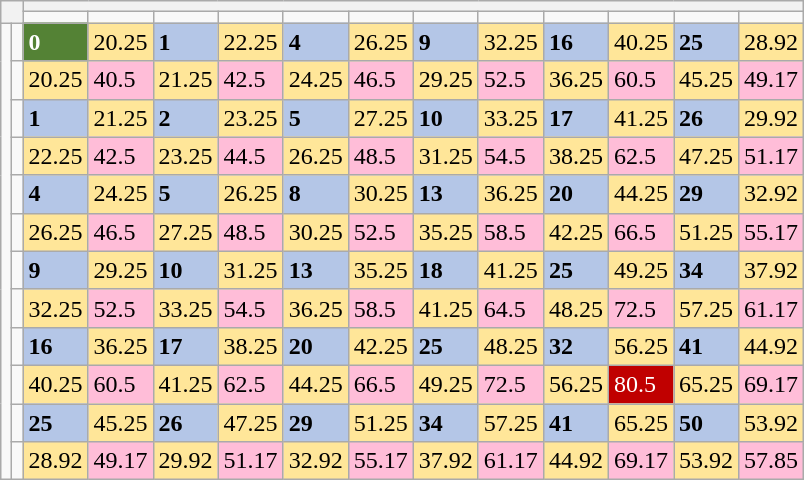<table class="wikitable" style="font-weight:bold; vertical-align:bottom;">
<tr style="text-align:center; vertical-align:middle;">
<th rowspan="2" colspan="2"></th>
<th colspan="12"></th>
</tr>
<tr>
<td></td>
<td></td>
<td></td>
<td></td>
<td></td>
<td></td>
<td></td>
<td></td>
<td></td>
<td></td>
<td></td>
<td></td>
</tr>
<tr>
<td rowspan="12" style="text-align:center; vertical-align:middle;"></td>
<td></td>
<td style="background-color:#548235; color:#FFF;">0</td>
<td style="background-color:#FFE699; font-weight:normal;">20.25</td>
<td style="background-color:#B4C6E7;">1</td>
<td style="background-color:#FFE699; font-weight:normal;">22.25</td>
<td style="background-color:#B4C6E7;">4</td>
<td style="background-color:#FFE699; font-weight:normal;">26.25</td>
<td style="background-color:#B4C6E7;">9</td>
<td style="background-color:#FFE699; font-weight:normal;">32.25</td>
<td style="background-color:#B4C6E7;">16</td>
<td style="background-color:#FFE699; font-weight:normal;">40.25</td>
<td style="background-color:#B4C6E7;">25</td>
<td style="background-color:#FFE699; font-weight:normal;">28.92</td>
</tr>
<tr style="font-weight:normal;">
<td style="font-weight:bold;"></td>
<td style="background-color:#FFE699;">20.25</td>
<td style="background-color:#FFBDD8;">40.5</td>
<td style="background-color:#FFE699;">21.25</td>
<td style="background-color:#FFBDD8;">42.5</td>
<td style="background-color:#FFE699;">24.25</td>
<td style="background-color:#FFBDD8;">46.5</td>
<td style="background-color:#FFE699;">29.25</td>
<td style="background-color:#FFBDD8;">52.5</td>
<td style="background-color:#FFE699;">36.25</td>
<td style="background-color:#FFBDD8;">60.5</td>
<td style="background-color:#FFE699;">45.25</td>
<td style="background-color:#FFBDD8;">49.17</td>
</tr>
<tr>
<td></td>
<td style="background-color:#B4C6E7;">1</td>
<td style="background-color:#FFE699; font-weight:normal;">21.25</td>
<td style="background-color:#B4C6E7;">2</td>
<td style="background-color:#FFE699; font-weight:normal;">23.25</td>
<td style="background-color:#B4C6E7;">5</td>
<td style="background-color:#FFE699; font-weight:normal;">27.25</td>
<td style="background-color:#B4C6E7;">10</td>
<td style="background-color:#FFE699; font-weight:normal;">33.25</td>
<td style="background-color:#B4C6E7;">17</td>
<td style="background-color:#FFE699; font-weight:normal;">41.25</td>
<td style="background-color:#B4C6E7;">26</td>
<td style="background-color:#FFE699; font-weight:normal;">29.92</td>
</tr>
<tr style="font-weight:normal;">
<td style="font-weight:bold;"></td>
<td style="background-color:#FFE699;">22.25</td>
<td style="background-color:#FFBDD8;">42.5</td>
<td style="background-color:#FFE699;">23.25</td>
<td style="background-color:#FFBDD8;">44.5</td>
<td style="background-color:#FFE699;">26.25</td>
<td style="background-color:#FFBDD8;">48.5</td>
<td style="background-color:#FFE699;">31.25</td>
<td style="background-color:#FFBDD8;">54.5</td>
<td style="background-color:#FFE699;">38.25</td>
<td style="background-color:#FFBDD8;">62.5</td>
<td style="background-color:#FFE699;">47.25</td>
<td style="background-color:#FFBDD8;">51.17</td>
</tr>
<tr>
<td></td>
<td style="background-color:#B4C6E7;">4</td>
<td style="background-color:#FFE699; font-weight:normal;">24.25</td>
<td style="background-color:#B4C6E7;">5</td>
<td style="background-color:#FFE699; font-weight:normal;">26.25</td>
<td style="background-color:#B4C6E7;">8</td>
<td style="background-color:#FFE699; font-weight:normal;">30.25</td>
<td style="background-color:#B4C6E7;">13</td>
<td style="background-color:#FFE699; font-weight:normal;">36.25</td>
<td style="background-color:#B4C6E7;">20</td>
<td style="background-color:#FFE699; font-weight:normal;">44.25</td>
<td style="background-color:#B4C6E7;">29</td>
<td style="background-color:#FFE699; font-weight:normal;">32.92</td>
</tr>
<tr style="font-weight:normal;">
<td style="font-weight:bold;"></td>
<td style="background-color:#FFE699;">26.25</td>
<td style="background-color:#FFBDD8;">46.5</td>
<td style="background-color:#FFE699;">27.25</td>
<td style="background-color:#FFBDD8;">48.5</td>
<td style="background-color:#FFE699;">30.25</td>
<td style="background-color:#FFBDD8;">52.5</td>
<td style="background-color:#FFE699;">35.25</td>
<td style="background-color:#FFBDD8;">58.5</td>
<td style="background-color:#FFE699;">42.25</td>
<td style="background-color:#FFBDD8;">66.5</td>
<td style="background-color:#FFE699;">51.25</td>
<td style="background-color:#FFBDD8;">55.17</td>
</tr>
<tr>
<td></td>
<td style="background-color:#B4C6E7;">9</td>
<td style="background-color:#FFE699; font-weight:normal;">29.25</td>
<td style="background-color:#B4C6E7;">10</td>
<td style="background-color:#FFE699; font-weight:normal;">31.25</td>
<td style="background-color:#B4C6E7;">13</td>
<td style="background-color:#FFE699; font-weight:normal;">35.25</td>
<td style="background-color:#B4C6E7;">18</td>
<td style="background-color:#FFE699; font-weight:normal;">41.25</td>
<td style="background-color:#B4C6E7;">25</td>
<td style="background-color:#FFE699; font-weight:normal;">49.25</td>
<td style="background-color:#B4C6E7;">34</td>
<td style="background-color:#FFE699; font-weight:normal;">37.92</td>
</tr>
<tr style="font-weight:normal;">
<td style="font-weight:bold;"></td>
<td style="background-color:#FFE699;">32.25</td>
<td style="background-color:#FFBDD8;">52.5</td>
<td style="background-color:#FFE699;">33.25</td>
<td style="background-color:#FFBDD8;">54.5</td>
<td style="background-color:#FFE699;">36.25</td>
<td style="background-color:#FFBDD8;">58.5</td>
<td style="background-color:#FFE699;">41.25</td>
<td style="background-color:#FFBDD8;">64.5</td>
<td style="background-color:#FFE699;">48.25</td>
<td style="background-color:#FFBDD8;">72.5</td>
<td style="background-color:#FFE699;">57.25</td>
<td style="background-color:#FFBDD8;">61.17</td>
</tr>
<tr>
<td></td>
<td style="background-color:#B4C6E7;">16</td>
<td style="background-color:#FFE699; font-weight:normal;">36.25</td>
<td style="background-color:#B4C6E7;">17</td>
<td style="background-color:#FFE699; font-weight:normal;">38.25</td>
<td style="background-color:#B4C6E7;">20</td>
<td style="background-color:#FFE699; font-weight:normal;">42.25</td>
<td style="background-color:#B4C6E7;">25</td>
<td style="background-color:#FFE699; font-weight:normal;">48.25</td>
<td style="background-color:#B4C6E7;">32</td>
<td style="background-color:#FFE699; font-weight:normal;">56.25</td>
<td style="background-color:#B4C6E7;">41</td>
<td style="background-color:#FFE699; font-weight:normal;">44.92</td>
</tr>
<tr style="font-weight:normal;">
<td style="font-weight:bold;"></td>
<td style="background-color:#FFE699;">40.25</td>
<td style="background-color:#FFBDD8;">60.5</td>
<td style="background-color:#FFE699;">41.25</td>
<td style="background-color:#FFBDD8;">62.5</td>
<td style="background-color:#FFE699;">44.25</td>
<td style="background-color:#FFBDD8;">66.5</td>
<td style="background-color:#FFE699;">49.25</td>
<td style="background-color:#FFBDD8;">72.5</td>
<td style="background-color:#FFE699;">56.25</td>
<td style="background-color:#C00000; color:#FFF;">80.5</td>
<td style="background-color:#FFE699;">65.25</td>
<td style="background-color:#FFBDD8;">69.17</td>
</tr>
<tr>
<td></td>
<td style="background-color:#B4C6E7;">25</td>
<td style="background-color:#FFE699; font-weight:normal;">45.25</td>
<td style="background-color:#B4C6E7;">26</td>
<td style="background-color:#FFE699; font-weight:normal;">47.25</td>
<td style="background-color:#B4C6E7;">29</td>
<td style="background-color:#FFE699; font-weight:normal;">51.25</td>
<td style="background-color:#B4C6E7;">34</td>
<td style="background-color:#FFE699; font-weight:normal;">57.25</td>
<td style="background-color:#B4C6E7;">41</td>
<td style="background-color:#FFE699; font-weight:normal;">65.25</td>
<td style="background-color:#B4C6E7;">50</td>
<td style="background-color:#FFE699; font-weight:normal;">53.92</td>
</tr>
<tr style="font-weight:normal;">
<td style="font-weight:bold;"></td>
<td style="background-color:#FFE699;">28.92</td>
<td style="background-color:#FFBDD8;">49.17</td>
<td style="background-color:#FFE699;">29.92</td>
<td style="background-color:#FFBDD8;">51.17</td>
<td style="background-color:#FFE699;">32.92</td>
<td style="background-color:#FFBDD8;">55.17</td>
<td style="background-color:#FFE699;">37.92</td>
<td style="background-color:#FFBDD8;">61.17</td>
<td style="background-color:#FFE699;">44.92</td>
<td style="background-color:#FFBDD8;">69.17</td>
<td style="background-color:#FFE699;">53.92</td>
<td style="background-color:#FFBDD8;">57.85</td>
</tr>
</table>
